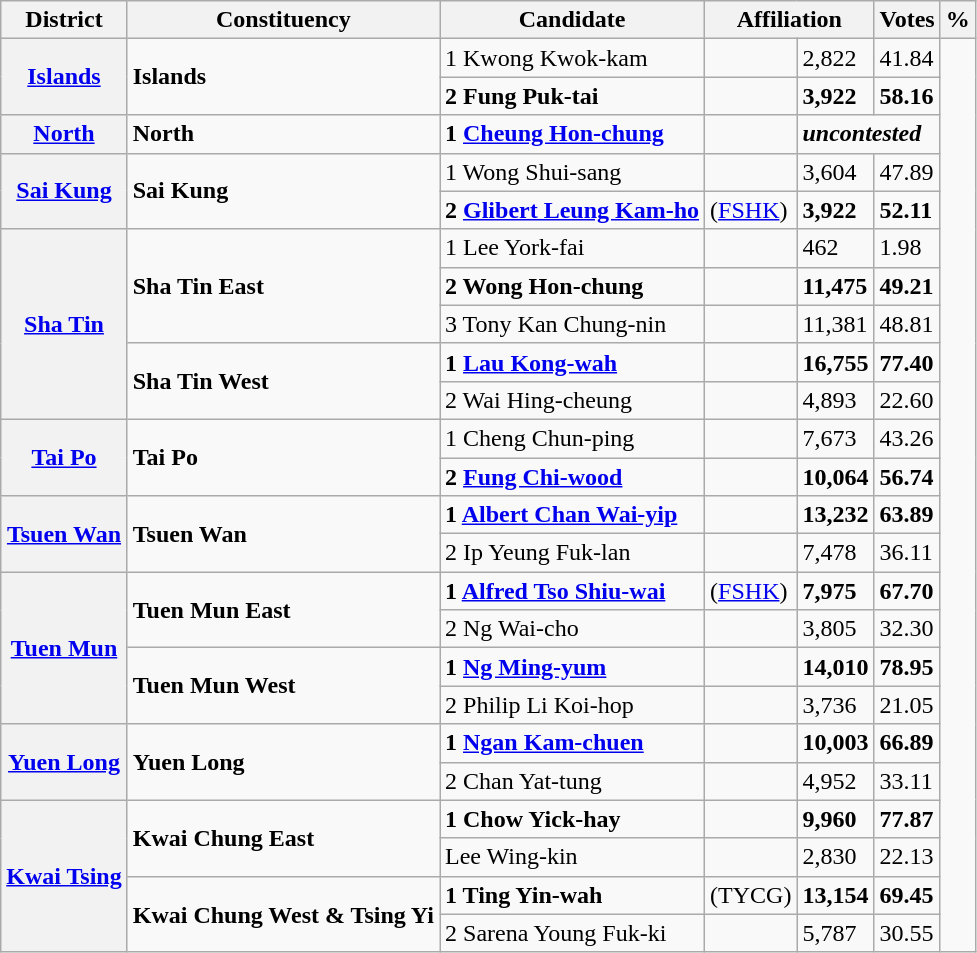<table class="wikitable">
<tr>
<th>District</th>
<th>Constituency</th>
<th>Candidate</th>
<th colspan=2>Affiliation</th>
<th>Votes</th>
<th>%</th>
</tr>
<tr>
<th rowspan=2><a href='#'>Islands</a></th>
<td rowspan=2><strong>Islands</strong></td>
<td>1 Kwong Kwok-kam</td>
<td></td>
<td>2,822</td>
<td>41.84</td>
</tr>
<tr>
<td><strong>2 Fung Puk-tai</strong></td>
<td></td>
<td><strong>3,922</strong></td>
<td><strong>58.16</strong></td>
</tr>
<tr>
<th><a href='#'>North</a></th>
<td><strong>North</strong></td>
<td><strong>1 <a href='#'>Cheung Hon-chung</a></strong></td>
<td></td>
<td colspan=2><strong><em>uncontested</em></strong></td>
</tr>
<tr>
<th rowspan=2><a href='#'>Sai Kung</a></th>
<td rowspan=2><strong>Sai Kung</strong></td>
<td>1 Wong Shui-sang</td>
<td></td>
<td>3,604</td>
<td>47.89</td>
</tr>
<tr>
<td><strong>2 <a href='#'>Glibert Leung Kam-ho</a></strong></td>
<td> (<a href='#'>FSHK</a>)</td>
<td><strong>3,922</strong></td>
<td><strong>52.11</strong></td>
</tr>
<tr>
<th rowspan=5><a href='#'>Sha Tin</a></th>
<td rowspan=3><strong>Sha Tin East</strong></td>
<td>1 Lee York-fai</td>
<td></td>
<td>462</td>
<td>1.98</td>
</tr>
<tr>
<td><strong>2 Wong Hon-chung</strong></td>
<td></td>
<td><strong>11,475</strong></td>
<td><strong>49.21</strong></td>
</tr>
<tr>
<td>3 Tony Kan Chung-nin</td>
<td></td>
<td>11,381</td>
<td>48.81</td>
</tr>
<tr>
<td rowspan=2><strong>Sha Tin West</strong></td>
<td><strong>1 <a href='#'>Lau Kong-wah</a></strong></td>
<td></td>
<td><strong>16,755</strong></td>
<td><strong>77.40</strong></td>
</tr>
<tr>
<td>2 Wai Hing-cheung</td>
<td></td>
<td>4,893</td>
<td>22.60</td>
</tr>
<tr>
<th rowspan=2><a href='#'>Tai Po</a></th>
<td rowspan=2><strong>Tai Po</strong></td>
<td>1 Cheng Chun-ping</td>
<td></td>
<td>7,673</td>
<td>43.26</td>
</tr>
<tr>
<td><strong>2 <a href='#'>Fung Chi-wood</a></strong></td>
<td></td>
<td><strong>10,064</strong></td>
<td><strong>56.74</strong></td>
</tr>
<tr>
<th rowspan=2><a href='#'>Tsuen Wan</a></th>
<td rowspan=2><strong>Tsuen Wan</strong></td>
<td><strong>1 <a href='#'>Albert Chan Wai-yip</a></strong></td>
<td></td>
<td><strong>13,232</strong></td>
<td><strong>63.89</strong></td>
</tr>
<tr>
<td>2 Ip Yeung Fuk-lan</td>
<td></td>
<td>7,478</td>
<td>36.11</td>
</tr>
<tr>
<th rowspan=4><a href='#'>Tuen Mun</a></th>
<td rowspan=2><strong>Tuen Mun East</strong></td>
<td><strong>1 <a href='#'>Alfred Tso Shiu-wai</a></strong></td>
<td> (<a href='#'>FSHK</a>)</td>
<td><strong>7,975</strong></td>
<td><strong>67.70</strong></td>
</tr>
<tr>
<td>2 Ng Wai-cho</td>
<td></td>
<td>3,805</td>
<td>32.30</td>
</tr>
<tr>
<td rowspan=2><strong>Tuen Mun West</strong></td>
<td><strong>1 <a href='#'>Ng Ming-yum</a></strong></td>
<td></td>
<td><strong>14,010</strong></td>
<td><strong>78.95</strong></td>
</tr>
<tr>
<td>2 Philip Li Koi-hop</td>
<td></td>
<td>3,736</td>
<td>21.05</td>
</tr>
<tr>
<th rowspan=2><a href='#'>Yuen Long</a></th>
<td rowspan=2><strong>Yuen Long</strong></td>
<td><strong>1 <a href='#'>Ngan Kam-chuen</a></strong></td>
<td></td>
<td><strong>10,003</strong></td>
<td><strong>66.89</strong></td>
</tr>
<tr>
<td>2 Chan Yat-tung</td>
<td></td>
<td>4,952</td>
<td>33.11</td>
</tr>
<tr>
<th rowspan=4><a href='#'>Kwai Tsing</a></th>
<td rowspan=2><strong> Kwai Chung East</strong></td>
<td><strong>1 Chow Yick-hay</strong></td>
<td></td>
<td><strong>9,960</strong></td>
<td><strong>77.87</strong></td>
</tr>
<tr>
<td>Lee Wing-kin</td>
<td></td>
<td>2,830</td>
<td>22.13</td>
</tr>
<tr>
<td rowspan=2><strong> Kwai Chung West & Tsing Yi</strong></td>
<td><strong>1 Ting Yin-wah</strong></td>
<td> (TYCG)</td>
<td><strong>13,154</strong></td>
<td><strong>69.45</strong></td>
</tr>
<tr>
<td>2 Sarena Young Fuk-ki</td>
<td></td>
<td>5,787</td>
<td>30.55</td>
</tr>
</table>
